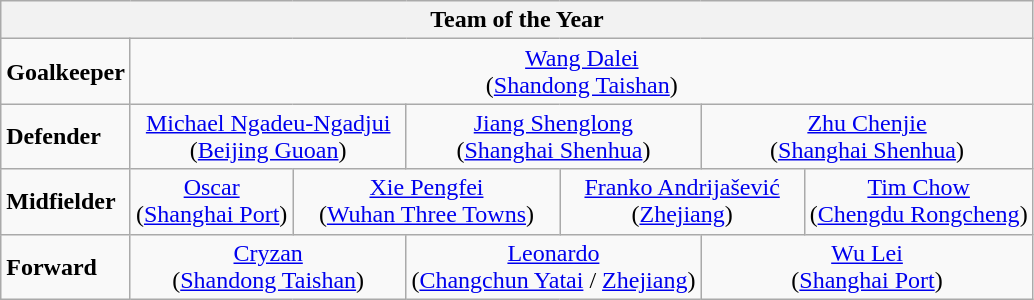<table class="wikitable">
<tr>
<th colspan="13">Team of the Year</th>
</tr>
<tr>
<td><strong>Goalkeeper</strong></td>
<td colspan="12" align="center"> <a href='#'>Wang Dalei</a>  <br>(<a href='#'>Shandong Taishan</a>)</td>
</tr>
<tr>
<td><strong>Defender</strong></td>
<td colspan="4" align="center"> <a href='#'>Michael Ngadeu-Ngadjui</a> <br>(<a href='#'>Beijing Guoan</a>)</td>
<td colspan="4" align="center"> <a href='#'>Jiang Shenglong</a> <br>(<a href='#'>Shanghai Shenhua</a>)</td>
<td colspan="4" align="center"> <a href='#'>Zhu Chenjie</a> <br>(<a href='#'>Shanghai Shenhua</a>)</td>
</tr>
<tr>
<td><strong>Midfielder</strong></td>
<td colspan="3" align="center"> <a href='#'>Oscar</a> <br>(<a href='#'>Shanghai Port</a>)</td>
<td colspan="3" align="center"> <a href='#'>Xie Pengfei</a> <br>(<a href='#'>Wuhan Three Towns</a>)</td>
<td colspan="3" align="center"> <a href='#'>Franko Andrijašević</a> <br>(<a href='#'>Zhejiang</a>)</td>
<td colspan="3" align="center"> <a href='#'>Tim Chow</a> <br>(<a href='#'>Chengdu Rongcheng</a>)</td>
</tr>
<tr>
<td><strong>Forward</strong></td>
<td colspan="4" align="center"> <a href='#'>Cryzan</a> <br>(<a href='#'>Shandong Taishan</a>)</td>
<td colspan="4" align="center"> <a href='#'>Leonardo</a> <br>(<a href='#'>Changchun Yatai</a> / <a href='#'>Zhejiang</a>)</td>
<td colspan="4" align="center"> <a href='#'>Wu Lei</a> <br>(<a href='#'>Shanghai Port</a>)</td>
</tr>
</table>
